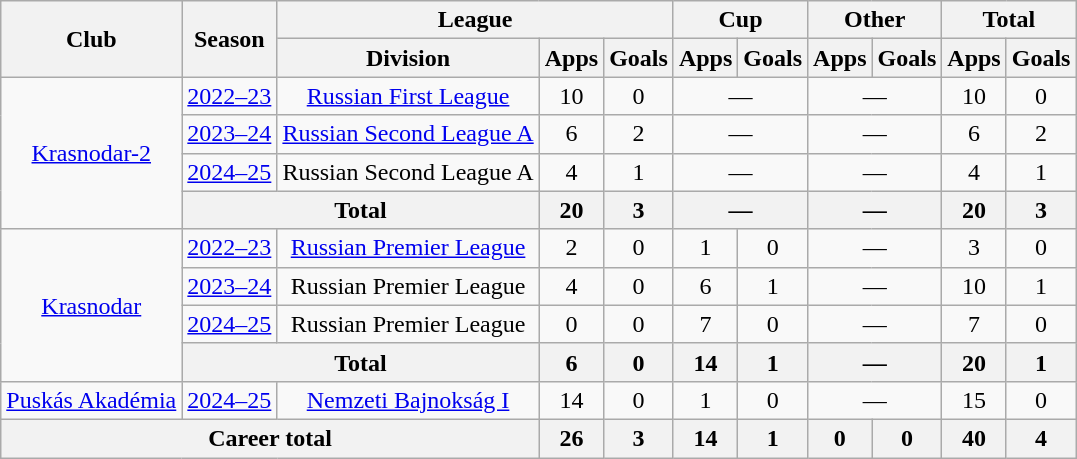<table class="wikitable" style="text-align: center;">
<tr>
<th rowspan=2>Club</th>
<th rowspan=2>Season</th>
<th colspan=3>League</th>
<th colspan=2>Cup</th>
<th colspan=2>Other</th>
<th colspan=2>Total</th>
</tr>
<tr>
<th>Division</th>
<th>Apps</th>
<th>Goals</th>
<th>Apps</th>
<th>Goals</th>
<th>Apps</th>
<th>Goals</th>
<th>Apps</th>
<th>Goals</th>
</tr>
<tr>
<td rowspan="4"><a href='#'>Krasnodar-2</a></td>
<td><a href='#'>2022–23</a></td>
<td><a href='#'>Russian First League</a></td>
<td>10</td>
<td>0</td>
<td colspan="2">—</td>
<td colspan="2">—</td>
<td>10</td>
<td>0</td>
</tr>
<tr>
<td><a href='#'>2023–24</a></td>
<td><a href='#'>Russian Second League A</a></td>
<td>6</td>
<td>2</td>
<td colspan="2">—</td>
<td colspan="2">—</td>
<td>6</td>
<td>2</td>
</tr>
<tr>
<td><a href='#'>2024–25</a></td>
<td>Russian Second League A</td>
<td>4</td>
<td>1</td>
<td colspan="2">—</td>
<td colspan="2">—</td>
<td>4</td>
<td>1</td>
</tr>
<tr>
<th colspan="2">Total</th>
<th>20</th>
<th>3</th>
<th colspan="2">—</th>
<th colspan="2">—</th>
<th>20</th>
<th>3</th>
</tr>
<tr>
<td rowspan="4"><a href='#'>Krasnodar</a></td>
<td><a href='#'>2022–23</a></td>
<td><a href='#'>Russian Premier League</a></td>
<td>2</td>
<td>0</td>
<td>1</td>
<td>0</td>
<td colspan="2">—</td>
<td>3</td>
<td>0</td>
</tr>
<tr>
<td><a href='#'>2023–24</a></td>
<td>Russian Premier League</td>
<td>4</td>
<td>0</td>
<td>6</td>
<td>1</td>
<td colspan="2">—</td>
<td>10</td>
<td>1</td>
</tr>
<tr>
<td><a href='#'>2024–25</a></td>
<td>Russian Premier League</td>
<td>0</td>
<td>0</td>
<td>7</td>
<td>0</td>
<td colspan="2">—</td>
<td>7</td>
<td>0</td>
</tr>
<tr>
<th colspan="2">Total</th>
<th>6</th>
<th>0</th>
<th>14</th>
<th>1</th>
<th colspan="2">—</th>
<th>20</th>
<th>1</th>
</tr>
<tr>
<td><a href='#'>Puskás Akadémia</a></td>
<td><a href='#'>2024–25</a></td>
<td><a href='#'>Nemzeti Bajnokság I</a></td>
<td>14</td>
<td>0</td>
<td>1</td>
<td>0</td>
<td colspan="2">—</td>
<td>15</td>
<td>0</td>
</tr>
<tr>
<th colspan="3">Career total</th>
<th>26</th>
<th>3</th>
<th>14</th>
<th>1</th>
<th>0</th>
<th>0</th>
<th>40</th>
<th>4</th>
</tr>
</table>
